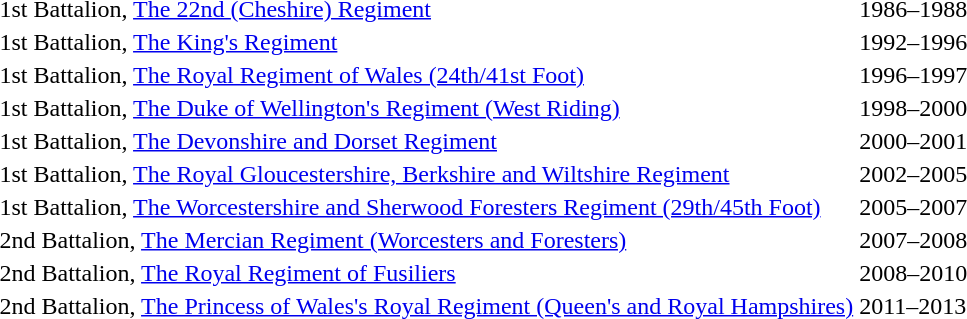<table>
<tr>
<td>1st Battalion, <a href='#'>The 22nd (Cheshire) Regiment</a></td>
<td>1986–1988</td>
</tr>
<tr>
<td>1st Battalion, <a href='#'>The King's Regiment</a></td>
<td>1992–1996</td>
</tr>
<tr>
<td>1st Battalion, <a href='#'>The Royal Regiment of Wales (24th/41st Foot)</a></td>
<td>1996–1997</td>
</tr>
<tr>
<td>1st Battalion, <a href='#'>The Duke of Wellington's Regiment (West Riding)</a></td>
<td>1998–2000</td>
</tr>
<tr>
<td>1st Battalion, <a href='#'>The Devonshire and Dorset Regiment</a></td>
<td>2000–2001</td>
</tr>
<tr>
<td>1st Battalion, <a href='#'>The Royal Gloucestershire, Berkshire and Wiltshire Regiment</a></td>
<td>2002–2005</td>
</tr>
<tr>
<td>1st Battalion, <a href='#'>The Worcestershire and Sherwood Foresters Regiment (29th/45th Foot)</a></td>
<td>2005–2007</td>
</tr>
<tr>
<td>2nd Battalion, <a href='#'>The Mercian Regiment (Worcesters and Foresters)</a></td>
<td>2007–2008</td>
</tr>
<tr>
<td>2nd Battalion, <a href='#'>The Royal Regiment of Fusiliers</a></td>
<td>2008–2010</td>
</tr>
<tr>
<td>2nd Battalion, <a href='#'>The Princess of Wales's Royal Regiment (Queen's and Royal Hampshires)</a></td>
<td>2011–2013</td>
</tr>
</table>
